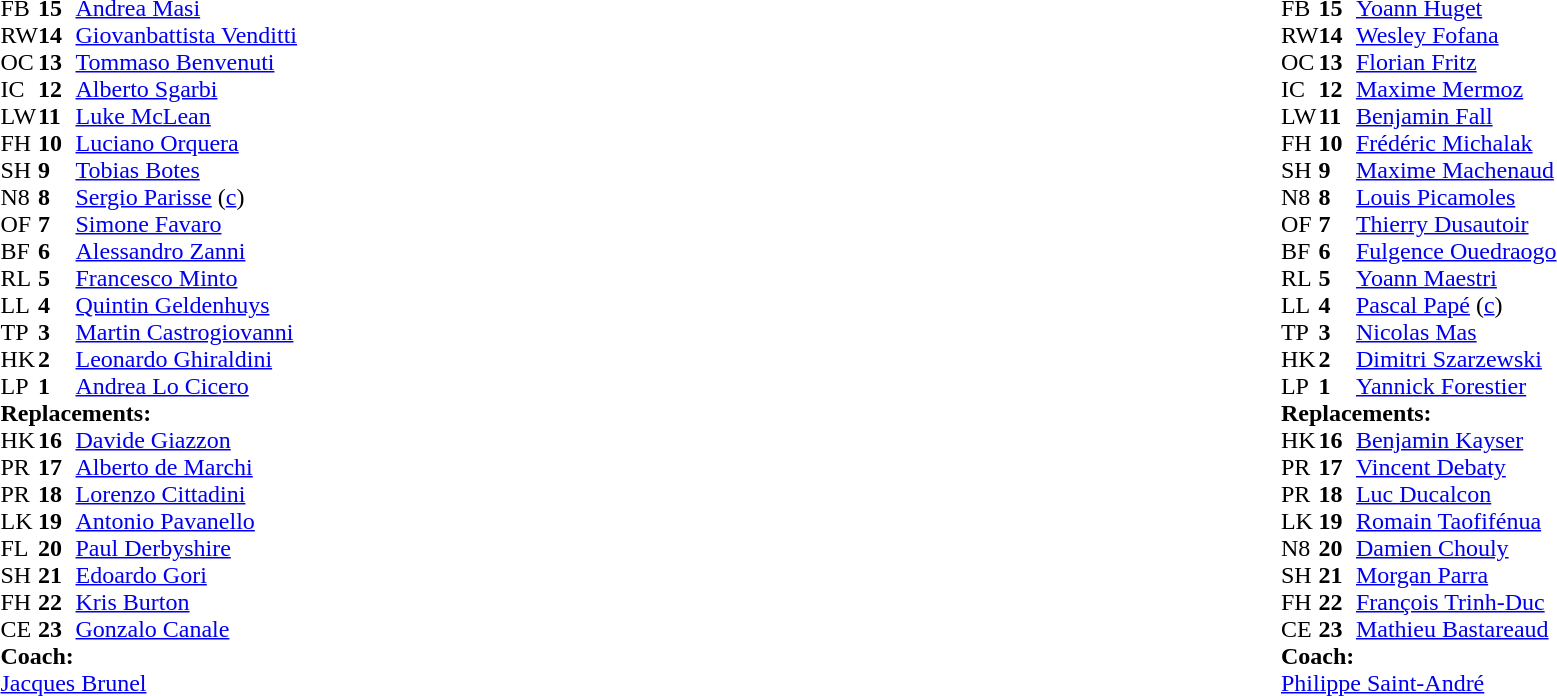<table style="width:100%">
<tr>
<td style="vertical-align:top;width:50%"><br><table cellspacing="0" cellpadding="0">
<tr>
<th width="25"></th>
<th width="25"></th>
</tr>
<tr>
<td>FB</td>
<td><strong>15</strong></td>
<td><a href='#'>Andrea Masi</a></td>
</tr>
<tr>
<td>RW</td>
<td><strong>14</strong></td>
<td><a href='#'>Giovanbattista Venditti</a></td>
</tr>
<tr>
<td>OC</td>
<td><strong>13</strong></td>
<td><a href='#'>Tommaso Benvenuti</a></td>
<td></td>
<td></td>
</tr>
<tr>
<td>IC</td>
<td><strong>12</strong></td>
<td><a href='#'>Alberto Sgarbi</a></td>
</tr>
<tr>
<td>LW</td>
<td><strong>11</strong></td>
<td><a href='#'>Luke McLean</a></td>
</tr>
<tr>
<td>FH</td>
<td><strong>10</strong></td>
<td><a href='#'>Luciano Orquera</a></td>
<td></td>
<td></td>
</tr>
<tr>
<td>SH</td>
<td><strong>9</strong></td>
<td><a href='#'>Tobias Botes</a></td>
<td></td>
<td></td>
</tr>
<tr>
<td>N8</td>
<td><strong>8</strong></td>
<td><a href='#'>Sergio Parisse</a> (<a href='#'>c</a>)</td>
</tr>
<tr>
<td>OF</td>
<td><strong>7</strong></td>
<td><a href='#'>Simone Favaro</a></td>
<td></td>
<td></td>
</tr>
<tr>
<td>BF</td>
<td><strong>6</strong></td>
<td><a href='#'>Alessandro Zanni</a></td>
</tr>
<tr>
<td>RL</td>
<td><strong>5</strong></td>
<td><a href='#'>Francesco Minto</a></td>
</tr>
<tr>
<td>LL</td>
<td><strong>4</strong></td>
<td><a href='#'>Quintin Geldenhuys</a></td>
<td></td>
<td></td>
</tr>
<tr>
<td>TP</td>
<td><strong>3</strong></td>
<td><a href='#'>Martin Castrogiovanni</a></td>
<td></td>
<td></td>
</tr>
<tr>
<td>HK</td>
<td><strong>2</strong></td>
<td><a href='#'>Leonardo Ghiraldini</a></td>
<td></td>
<td></td>
<td></td>
</tr>
<tr>
<td>LP</td>
<td><strong>1</strong></td>
<td><a href='#'>Andrea Lo Cicero</a></td>
<td></td>
<td></td>
</tr>
<tr>
<td colspan=3><strong>Replacements:</strong></td>
</tr>
<tr>
<td>HK</td>
<td><strong>16</strong></td>
<td><a href='#'>Davide Giazzon</a></td>
<td></td>
<td></td>
</tr>
<tr>
<td>PR</td>
<td><strong>17</strong></td>
<td><a href='#'>Alberto de Marchi</a></td>
<td></td>
<td></td>
</tr>
<tr>
<td>PR</td>
<td><strong>18</strong></td>
<td><a href='#'>Lorenzo Cittadini</a></td>
<td></td>
<td></td>
</tr>
<tr>
<td>LK</td>
<td><strong>19</strong></td>
<td><a href='#'>Antonio Pavanello</a></td>
<td></td>
<td></td>
</tr>
<tr>
<td>FL</td>
<td><strong>20</strong></td>
<td><a href='#'>Paul Derbyshire</a></td>
<td></td>
<td></td>
</tr>
<tr>
<td>SH</td>
<td><strong>21</strong></td>
<td><a href='#'>Edoardo Gori</a></td>
<td></td>
<td></td>
</tr>
<tr>
<td>FH</td>
<td><strong>22</strong></td>
<td><a href='#'>Kris Burton</a></td>
<td></td>
<td></td>
<td></td>
</tr>
<tr>
<td>CE</td>
<td><strong>23</strong></td>
<td><a href='#'>Gonzalo Canale</a></td>
<td></td>
<td></td>
</tr>
<tr>
<td colspan=3><strong>Coach:</strong></td>
</tr>
<tr>
<td colspan="4"> <a href='#'>Jacques Brunel</a></td>
</tr>
</table>
</td>
<td valign="top"></td>
<td style="vertical-align:top;width:50%"><br><table cellspacing="0" cellpadding="0" style="margin:auto">
<tr>
<th width="25"></th>
<th width="25"></th>
</tr>
<tr>
<td>FB</td>
<td><strong>15</strong></td>
<td><a href='#'>Yoann Huget</a></td>
<td></td>
<td></td>
</tr>
<tr>
<td>RW</td>
<td><strong>14</strong></td>
<td><a href='#'>Wesley Fofana</a></td>
</tr>
<tr>
<td>OC</td>
<td><strong>13</strong></td>
<td><a href='#'>Florian Fritz</a></td>
<td></td>
<td></td>
</tr>
<tr>
<td>IC</td>
<td><strong>12</strong></td>
<td><a href='#'>Maxime Mermoz</a></td>
</tr>
<tr>
<td>LW</td>
<td><strong>11</strong></td>
<td><a href='#'>Benjamin Fall</a></td>
</tr>
<tr>
<td>FH</td>
<td><strong>10</strong></td>
<td><a href='#'>Frédéric Michalak</a></td>
</tr>
<tr>
<td>SH</td>
<td><strong>9</strong></td>
<td><a href='#'>Maxime Machenaud</a></td>
<td></td>
<td></td>
</tr>
<tr>
<td>N8</td>
<td><strong>8</strong></td>
<td><a href='#'>Louis Picamoles</a></td>
<td></td>
<td></td>
</tr>
<tr>
<td>OF</td>
<td><strong>7</strong></td>
<td><a href='#'>Thierry Dusautoir</a></td>
</tr>
<tr>
<td>BF</td>
<td><strong>6</strong></td>
<td><a href='#'>Fulgence Ouedraogo</a></td>
</tr>
<tr>
<td>RL</td>
<td><strong>5</strong></td>
<td><a href='#'>Yoann Maestri</a></td>
</tr>
<tr>
<td>LL</td>
<td><strong>4</strong></td>
<td><a href='#'>Pascal Papé</a> (<a href='#'>c</a>)</td>
<td></td>
<td></td>
</tr>
<tr>
<td>TP</td>
<td><strong>3</strong></td>
<td><a href='#'>Nicolas Mas</a></td>
<td></td>
<td></td>
</tr>
<tr>
<td>HK</td>
<td><strong>2</strong></td>
<td><a href='#'>Dimitri Szarzewski</a></td>
<td></td>
<td></td>
</tr>
<tr>
<td>LP</td>
<td><strong>1</strong></td>
<td><a href='#'>Yannick Forestier</a></td>
<td></td>
<td></td>
</tr>
<tr>
<td colspan=3><strong>Replacements:</strong></td>
</tr>
<tr>
<td>HK</td>
<td><strong>16</strong></td>
<td><a href='#'>Benjamin Kayser</a></td>
<td></td>
<td></td>
</tr>
<tr>
<td>PR</td>
<td><strong>17</strong></td>
<td><a href='#'>Vincent Debaty</a></td>
<td></td>
<td></td>
</tr>
<tr>
<td>PR</td>
<td><strong>18</strong></td>
<td><a href='#'>Luc Ducalcon</a></td>
<td></td>
<td></td>
</tr>
<tr>
<td>LK</td>
<td><strong>19</strong></td>
<td><a href='#'>Romain Taofifénua</a></td>
<td></td>
<td></td>
</tr>
<tr>
<td>N8</td>
<td><strong>20</strong></td>
<td><a href='#'>Damien Chouly</a></td>
<td></td>
<td></td>
</tr>
<tr>
<td>SH</td>
<td><strong>21</strong></td>
<td><a href='#'>Morgan Parra</a></td>
<td></td>
<td></td>
</tr>
<tr>
<td>FH</td>
<td><strong>22</strong></td>
<td><a href='#'>François Trinh-Duc</a></td>
<td></td>
<td></td>
</tr>
<tr>
<td>CE</td>
<td><strong>23</strong></td>
<td><a href='#'>Mathieu Bastareaud</a></td>
<td></td>
<td></td>
</tr>
<tr>
<td colspan=3><strong>Coach:</strong></td>
</tr>
<tr>
<td colspan="4"> <a href='#'>Philippe Saint-André</a></td>
</tr>
</table>
</td>
</tr>
</table>
